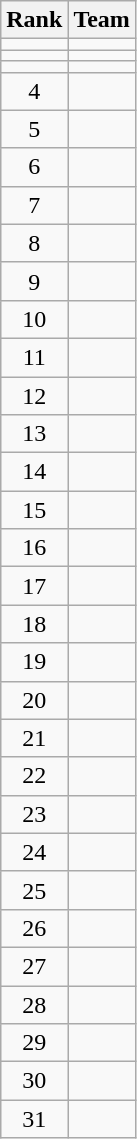<table class="wikitable">
<tr>
<th>Rank</th>
<th>Team</th>
</tr>
<tr>
<td align=center></td>
<td></td>
</tr>
<tr>
<td align=center></td>
<td></td>
</tr>
<tr>
<td align=center></td>
<td></td>
</tr>
<tr>
<td align=center>4</td>
<td></td>
</tr>
<tr>
<td align=center>5</td>
<td></td>
</tr>
<tr>
<td align=center>6</td>
<td></td>
</tr>
<tr>
<td align=center>7</td>
<td></td>
</tr>
<tr>
<td align=center>8</td>
<td></td>
</tr>
<tr>
<td align=center>9</td>
<td></td>
</tr>
<tr>
<td align=center>10</td>
<td></td>
</tr>
<tr>
<td align=center>11</td>
<td></td>
</tr>
<tr>
<td align=center>12</td>
<td></td>
</tr>
<tr>
<td align=center>13</td>
<td></td>
</tr>
<tr>
<td align=center>14</td>
<td></td>
</tr>
<tr>
<td align=center>15</td>
<td></td>
</tr>
<tr>
<td align=center>16</td>
<td></td>
</tr>
<tr>
<td align=center>17</td>
<td></td>
</tr>
<tr>
<td align=center>18</td>
<td></td>
</tr>
<tr>
<td align=center>19</td>
<td></td>
</tr>
<tr>
<td align=center>20</td>
<td></td>
</tr>
<tr>
<td align=center>21</td>
<td></td>
</tr>
<tr>
<td align=center>22</td>
<td></td>
</tr>
<tr>
<td align=center>23</td>
<td></td>
</tr>
<tr>
<td align=center>24</td>
<td></td>
</tr>
<tr>
<td align=center>25</td>
<td></td>
</tr>
<tr>
<td align=center>26</td>
<td></td>
</tr>
<tr>
<td align=center>27</td>
<td></td>
</tr>
<tr>
<td align=center>28</td>
<td></td>
</tr>
<tr>
<td align=center>29</td>
<td></td>
</tr>
<tr>
<td align=center>30</td>
<td></td>
</tr>
<tr>
<td align=center>31</td>
<td></td>
</tr>
</table>
